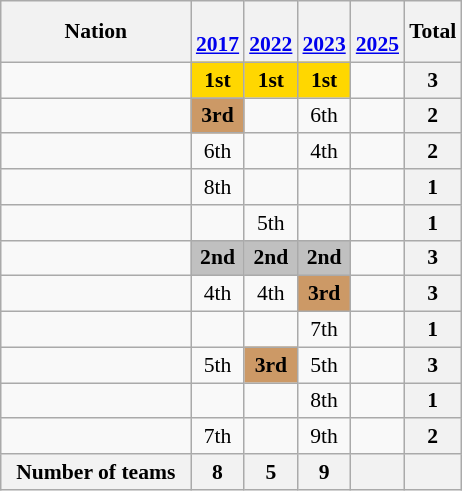<table class="wikitable" style="text-align:center; font-size:90%">
<tr>
<th width=120px>Nation</th>
<th><br><a href='#'>2017</a></th>
<th><br><a href='#'>2022</a></th>
<th><br><a href='#'>2023</a></th>
<th><br><a href='#'>2025</a></th>
<th>Total</th>
</tr>
<tr>
<td align=left></td>
<td bgcolor=gold><strong>1st</strong></td>
<td bgcolor=gold><strong>1st</strong></td>
<td bgcolor=gold><strong>1st</strong></td>
<td></td>
<th>3</th>
</tr>
<tr>
<td align=left></td>
<td bgcolor=#cc9966><strong>3rd</strong></td>
<td></td>
<td>6th</td>
<td></td>
<th>2</th>
</tr>
<tr>
<td align=left></td>
<td>6th</td>
<td></td>
<td>4th</td>
<td></td>
<th>2</th>
</tr>
<tr>
<td align=left></td>
<td>8th</td>
<td></td>
<td></td>
<td></td>
<th>1</th>
</tr>
<tr>
<td align=left></td>
<td></td>
<td>5th</td>
<td></td>
<td></td>
<th>1</th>
</tr>
<tr>
<td align=left></td>
<td bgcolor=silver><strong>2nd</strong></td>
<td bgcolor=silver><strong>2nd</strong></td>
<td bgcolor=silver><strong>2nd</strong></td>
<td></td>
<th>3</th>
</tr>
<tr>
<td align=left></td>
<td>4th</td>
<td>4th</td>
<td bgcolor=#cc9966><strong>3rd</strong></td>
<td></td>
<th>3</th>
</tr>
<tr>
<td align=left></td>
<td></td>
<td></td>
<td>7th</td>
<td></td>
<th>1</th>
</tr>
<tr>
<td align=left></td>
<td>5th</td>
<td bgcolor=#cc9966><strong>3rd</strong></td>
<td>5th</td>
<td></td>
<th>3</th>
</tr>
<tr>
<td align=left></td>
<td></td>
<td></td>
<td>8th</td>
<td></td>
<th>1</th>
</tr>
<tr>
<td align=left></td>
<td>7th</td>
<td></td>
<td>9th</td>
<td></td>
<th>2</th>
</tr>
<tr>
<th>Number of teams</th>
<th>8</th>
<th>5</th>
<th>9</th>
<th></th>
<th></th>
</tr>
</table>
